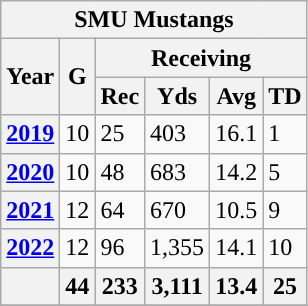<table class="wikitable">
<tr style="font-weight:bold; text-align:center;">
<th colspan="16">SMU Mustangs</th>
</tr>
<tr>
<th rowspan="2">Year</th>
<th rowspan="2">G</th>
<th colspan="4">Receiving</th>
</tr>
<tr style="font-weight:bold;">
<th>Rec</th>
<th>Yds</th>
<th>Avg</th>
<th>TD</th>
</tr>
<tr>
<th style="font-weight:bold;"><a href='#'>2019</a></th>
<td>10</td>
<td>25</td>
<td>403</td>
<td>16.1</td>
<td>1</td>
</tr>
<tr>
<th style="font-weight:bold;"><a href='#'>2020</a></th>
<td>10</td>
<td>48</td>
<td>683</td>
<td>14.2</td>
<td>5</td>
</tr>
<tr>
<th style="font-weight:bold;"><a href='#'>2021</a></th>
<td>12</td>
<td>64</td>
<td>670</td>
<td>10.5</td>
<td>9</td>
</tr>
<tr>
<th style="font-weight:bold;"><a href='#'>2022</a></th>
<td>12</td>
<td>96</td>
<td>1,355</td>
<td>14.1</td>
<td>10</td>
</tr>
<tr style="font-weight:bold;">
<th></th>
<th>44</th>
<th>233</th>
<th>3,111</th>
<th>13.4</th>
<th>25</th>
</tr>
<tr>
</tr>
</table>
